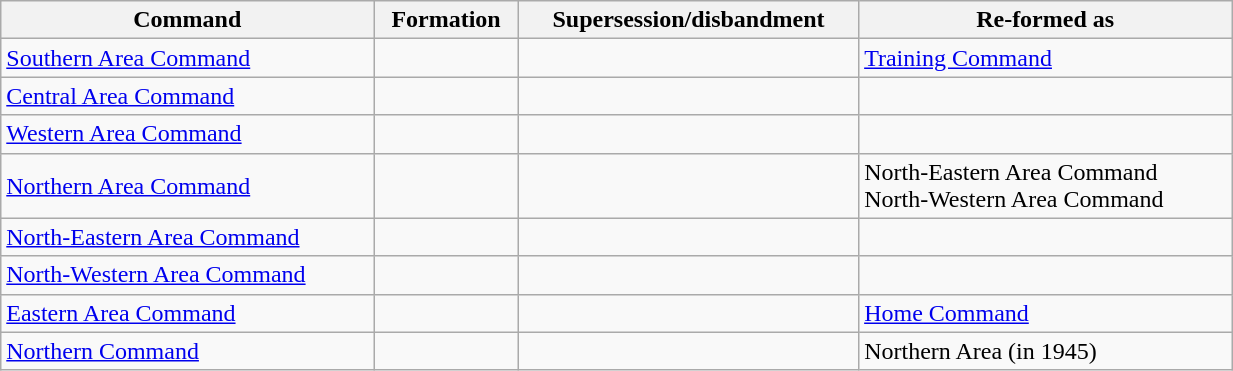<table class="wikitable plainrowheaders sortable" style="width:65%;">
<tr>
<th scope="col">Command</th>
<th scope="col">Formation</th>
<th scope="col">Supersession/disbandment</th>
<th scope="col" class="unsortable">Re-formed as</th>
</tr>
<tr>
<td><a href='#'>Southern Area Command</a></td>
<td></td>
<td></td>
<td><a href='#'>Training Command</a></td>
</tr>
<tr>
<td><a href='#'>Central Area Command</a></td>
<td></td>
<td></td>
<td></td>
</tr>
<tr>
<td><a href='#'>Western Area Command</a></td>
<td></td>
<td></td>
<td></td>
</tr>
<tr>
<td><a href='#'>Northern Area Command</a></td>
<td></td>
<td></td>
<td>North-Eastern Area Command<br>North-Western Area Command</td>
</tr>
<tr>
<td><a href='#'>North-Eastern Area Command</a></td>
<td></td>
<td></td>
<td></td>
</tr>
<tr>
<td><a href='#'>North-Western Area Command</a></td>
<td></td>
<td></td>
<td></td>
</tr>
<tr>
<td><a href='#'>Eastern Area Command</a></td>
<td></td>
<td></td>
<td><a href='#'>Home Command</a></td>
</tr>
<tr>
<td><a href='#'>Northern Command</a></td>
<td></td>
<td></td>
<td>Northern Area (in 1945)</td>
</tr>
</table>
